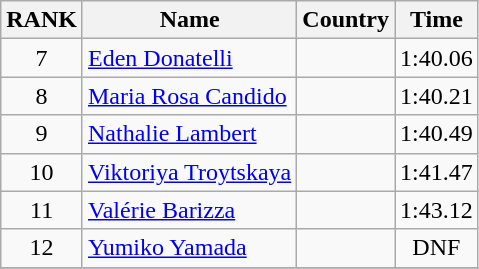<table class="wikitable"style="text-align:center">
<tr>
<th>RANK</th>
<th>Name</th>
<th>Country</th>
<th>Time</th>
</tr>
<tr>
<td>7</td>
<td align=left><a href='#'>Eden Donatelli</a></td>
<td align="left"></td>
<td>1:40.06</td>
</tr>
<tr>
<td>8</td>
<td align=left><a href='#'>Maria Rosa Candido</a></td>
<td align="left"></td>
<td>1:40.21</td>
</tr>
<tr>
<td>9</td>
<td align=left><a href='#'>Nathalie Lambert</a></td>
<td align="left"></td>
<td>1:40.49</td>
</tr>
<tr>
<td>10</td>
<td align=left><a href='#'>Viktoriya Troytskaya</a></td>
<td align="left"></td>
<td>1:41.47</td>
</tr>
<tr>
<td>11</td>
<td align=left><a href='#'>Valérie Barizza</a></td>
<td align="left"></td>
<td>1:43.12</td>
</tr>
<tr>
<td>12</td>
<td align=left><a href='#'>Yumiko Yamada</a></td>
<td align="left"></td>
<td>DNF</td>
</tr>
<tr>
</tr>
</table>
